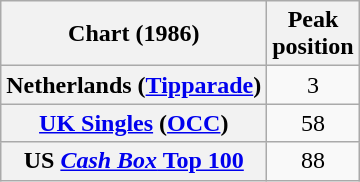<table class="wikitable plainrowheaders" style="text-align:center">
<tr>
<th>Chart (1986)</th>
<th>Peak<br>position</th>
</tr>
<tr>
<th scope="row">Netherlands (<a href='#'>Tipparade</a>)</th>
<td>3</td>
</tr>
<tr>
<th scope="row"><a href='#'>UK Singles</a> (<a href='#'>OCC</a>)</th>
<td>58</td>
</tr>
<tr>
<th scope="row">US <a href='#'><em>Cash Box</em> Top 100</a></th>
<td>88</td>
</tr>
</table>
